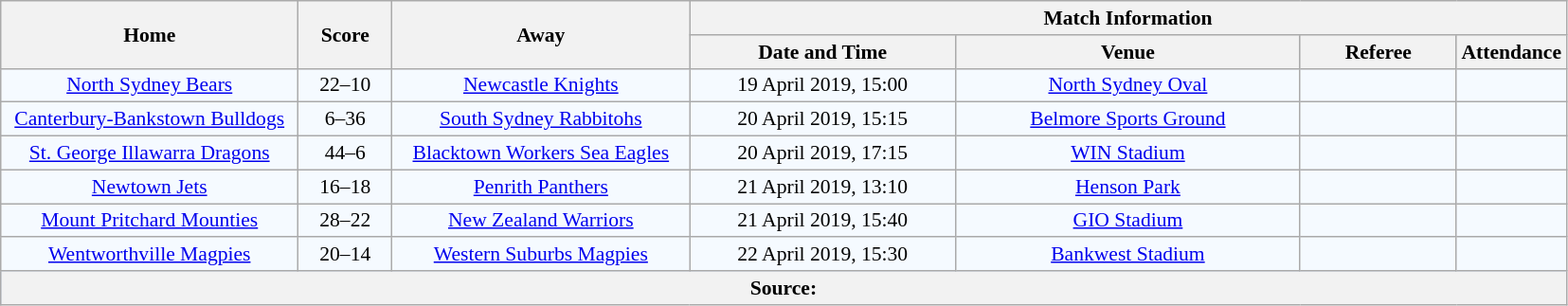<table class="wikitable" style="border-collapse:collapse; font-size:90%; text-align:center;">
<tr>
<th rowspan="2" width="19%">Home</th>
<th rowspan="2" width="6%">Score</th>
<th rowspan="2" width="19%">Away</th>
<th colspan="4">Match Information</th>
</tr>
<tr bgcolor="#CCCCCC">
<th width="17%">Date and Time</th>
<th width="22%">Venue</th>
<th width="10%">Referee</th>
<th width="7%">Attendance</th>
</tr>
<tr bgcolor="#F5FAFF">
<td> <a href='#'>North Sydney Bears</a></td>
<td>22–10</td>
<td> <a href='#'>Newcastle Knights</a></td>
<td>19 April 2019, 15:00</td>
<td><a href='#'>North Sydney Oval</a></td>
<td></td>
<td></td>
</tr>
<tr bgcolor="#F5FAFF">
<td> <a href='#'>Canterbury-Bankstown Bulldogs</a></td>
<td>6–36</td>
<td> <a href='#'>South Sydney Rabbitohs</a></td>
<td>20 April 2019, 15:15</td>
<td><a href='#'>Belmore Sports Ground</a></td>
<td></td>
<td></td>
</tr>
<tr bgcolor="#F5FAFF">
<td> <a href='#'>St. George Illawarra Dragons</a></td>
<td>44–6</td>
<td> <a href='#'>Blacktown Workers Sea Eagles</a></td>
<td>20 April 2019, 17:15</td>
<td><a href='#'>WIN Stadium</a></td>
<td></td>
<td></td>
</tr>
<tr bgcolor="#F5FAFF">
<td> <a href='#'>Newtown Jets</a></td>
<td>16–18</td>
<td> <a href='#'>Penrith Panthers</a></td>
<td>21 April 2019, 13:10</td>
<td><a href='#'>Henson Park</a></td>
<td></td>
<td></td>
</tr>
<tr bgcolor="#F5FAFF">
<td> <a href='#'>Mount Pritchard Mounties</a></td>
<td>28–22</td>
<td> <a href='#'>New Zealand Warriors</a></td>
<td>21 April 2019, 15:40</td>
<td><a href='#'>GIO Stadium</a></td>
<td></td>
<td></td>
</tr>
<tr bgcolor="#F5FAFF">
<td> <a href='#'>Wentworthville Magpies</a></td>
<td>20–14</td>
<td> <a href='#'>Western Suburbs Magpies</a></td>
<td>22 April 2019, 15:30</td>
<td><a href='#'>Bankwest Stadium</a></td>
<td></td>
<td></td>
</tr>
<tr bgcolor="#C1D8FF">
<th colspan="7">Source:</th>
</tr>
</table>
